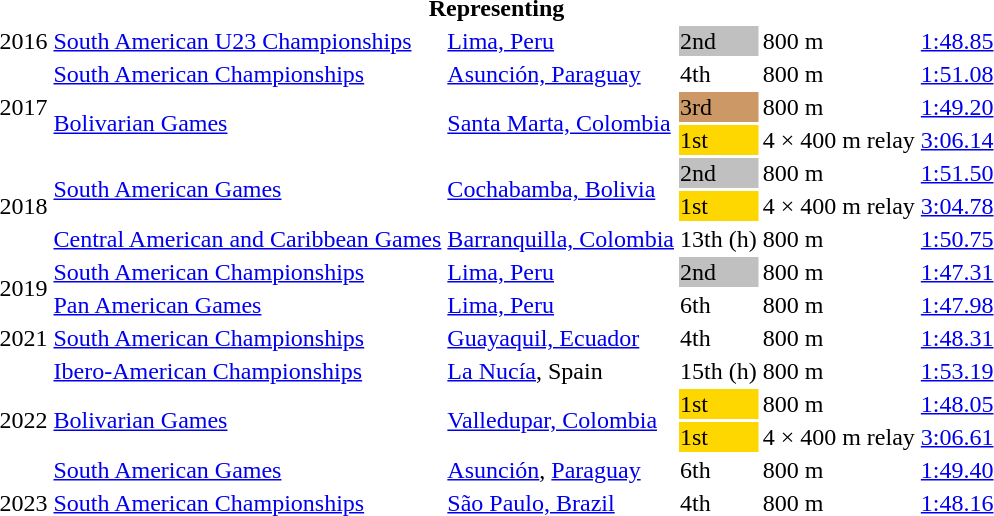<table>
<tr>
<th colspan="6">Representing </th>
</tr>
<tr>
<td>2016</td>
<td><a href='#'>South American U23 Championships</a></td>
<td><a href='#'>Lima, Peru</a></td>
<td bgcolor=silver>2nd</td>
<td>800 m</td>
<td><a href='#'>1:48.85</a></td>
</tr>
<tr>
<td rowspan=3>2017</td>
<td><a href='#'>South American Championships</a></td>
<td><a href='#'>Asunción, Paraguay</a></td>
<td>4th</td>
<td>800 m</td>
<td><a href='#'>1:51.08</a></td>
</tr>
<tr>
<td rowspan=2><a href='#'>Bolivarian Games</a></td>
<td rowspan=2><a href='#'>Santa Marta, Colombia</a></td>
<td bgcolor=cc9966>3rd</td>
<td>800 m</td>
<td><a href='#'>1:49.20</a></td>
</tr>
<tr>
<td bgcolor=gold>1st</td>
<td>4 × 400 m relay</td>
<td><a href='#'>3:06.14</a></td>
</tr>
<tr>
<td rowspan=3>2018</td>
<td rowspan=2><a href='#'>South American Games</a></td>
<td rowspan=2><a href='#'>Cochabamba, Bolivia</a></td>
<td bgcolor=silver>2nd</td>
<td>800 m</td>
<td><a href='#'>1:51.50</a></td>
</tr>
<tr>
<td bgcolor=gold>1st</td>
<td>4 × 400 m relay</td>
<td><a href='#'>3:04.78</a></td>
</tr>
<tr>
<td><a href='#'>Central American and Caribbean Games</a></td>
<td><a href='#'>Barranquilla, Colombia</a></td>
<td>13th (h)</td>
<td>800 m</td>
<td><a href='#'>1:50.75</a></td>
</tr>
<tr>
<td rowspan=2>2019</td>
<td><a href='#'>South American Championships</a></td>
<td><a href='#'>Lima, Peru</a></td>
<td bgcolor=silver>2nd</td>
<td>800 m</td>
<td><a href='#'>1:47.31</a></td>
</tr>
<tr>
<td><a href='#'>Pan American Games</a></td>
<td><a href='#'>Lima, Peru</a></td>
<td>6th</td>
<td>800 m</td>
<td><a href='#'>1:47.98</a></td>
</tr>
<tr>
<td>2021</td>
<td><a href='#'>South American Championships</a></td>
<td><a href='#'>Guayaquil, Ecuador</a></td>
<td>4th</td>
<td>800 m</td>
<td><a href='#'>1:48.31</a></td>
</tr>
<tr>
<td rowspan=4>2022</td>
<td><a href='#'>Ibero-American Championships</a></td>
<td><a href='#'>La Nucía</a>, Spain</td>
<td>15th (h)</td>
<td>800 m</td>
<td><a href='#'>1:53.19</a></td>
</tr>
<tr>
<td rowspan=2><a href='#'>Bolivarian Games</a></td>
<td rowspan=2><a href='#'>Valledupar, Colombia</a></td>
<td bgcolor=gold>1st</td>
<td>800 m</td>
<td><a href='#'>1:48.05</a></td>
</tr>
<tr>
<td bgcolor=gold>1st</td>
<td>4 × 400 m relay</td>
<td><a href='#'>3:06.61</a></td>
</tr>
<tr>
<td><a href='#'>South American Games</a></td>
<td><a href='#'>Asunción</a>, <a href='#'>Paraguay</a></td>
<td>6th</td>
<td>800 m</td>
<td><a href='#'>1:49.40</a></td>
</tr>
<tr>
<td>2023</td>
<td><a href='#'>South American Championships</a></td>
<td><a href='#'>São Paulo, Brazil</a></td>
<td>4th</td>
<td>800 m</td>
<td><a href='#'>1:48.16</a></td>
</tr>
</table>
